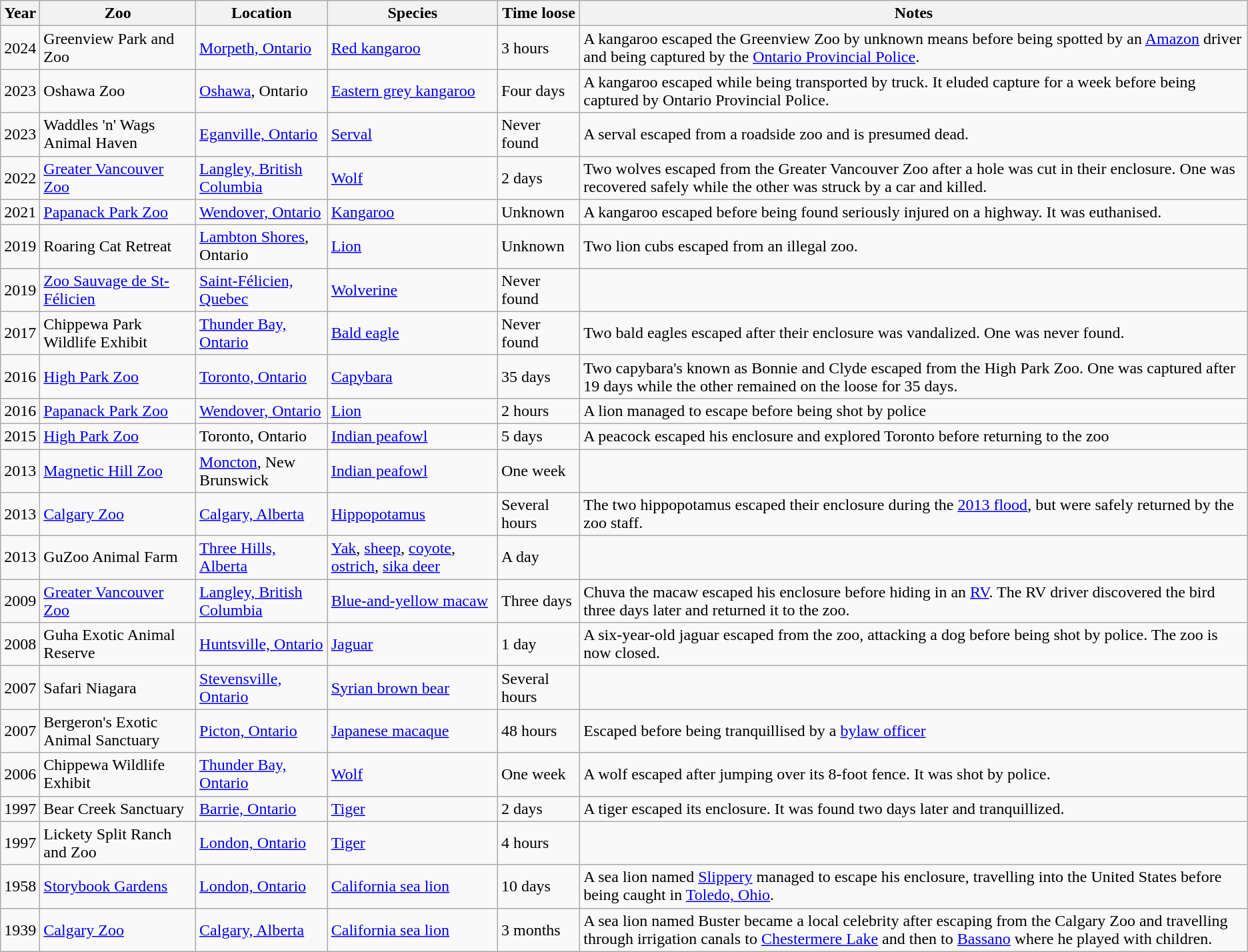<table class="wikitable sortable">
<tr>
<th data-sort-type="number">Year</th>
<th>Zoo</th>
<th>Location</th>
<th>Species</th>
<th>Time loose</th>
<th>Notes</th>
</tr>
<tr>
<td>2024</td>
<td>Greenview Park and Zoo</td>
<td><a href='#'>Morpeth, Ontario</a></td>
<td><a href='#'>Red kangaroo</a></td>
<td>3 hours</td>
<td>A kangaroo escaped the Greenview Zoo by unknown means before being spotted by an <a href='#'>Amazon</a> driver and being captured by the <a href='#'>Ontario Provincial Police</a>.</td>
</tr>
<tr>
<td>2023</td>
<td>Oshawa Zoo</td>
<td><a href='#'>Oshawa</a>, Ontario</td>
<td><a href='#'>Eastern grey kangaroo</a></td>
<td>Four days</td>
<td>A kangaroo escaped while being transported by truck. It eluded capture for a week before being captured by Ontario Provincial Police.</td>
</tr>
<tr>
<td>2023</td>
<td>Waddles 'n' Wags Animal Haven</td>
<td><a href='#'>Eganville, Ontario</a></td>
<td><a href='#'>Serval</a></td>
<td>Never found</td>
<td>A serval escaped from a roadside zoo and is presumed dead.</td>
</tr>
<tr>
<td>2022</td>
<td><a href='#'>Greater Vancouver Zoo</a></td>
<td><a href='#'>Langley, British Columbia</a></td>
<td><a href='#'>Wolf</a></td>
<td>2 days</td>
<td>Two wolves escaped from the Greater Vancouver Zoo after a hole was cut in their enclosure. One was recovered safely while the other was struck by a car and killed.</td>
</tr>
<tr>
<td>2021</td>
<td><a href='#'>Papanack Park Zoo</a></td>
<td><a href='#'>Wendover, Ontario</a></td>
<td><a href='#'>Kangaroo</a></td>
<td>Unknown</td>
<td>A kangaroo escaped before being found seriously injured on a highway. It was euthanised.</td>
</tr>
<tr>
<td>2019</td>
<td>Roaring Cat Retreat</td>
<td><a href='#'>Lambton Shores</a>, Ontario</td>
<td><a href='#'>Lion</a></td>
<td>Unknown</td>
<td>Two lion cubs escaped from an illegal zoo.</td>
</tr>
<tr>
<td>2019</td>
<td><a href='#'>Zoo Sauvage de St-Félicien</a></td>
<td><a href='#'>Saint-Félicien, Quebec</a></td>
<td><a href='#'>Wolverine</a></td>
<td>Never found</td>
<td></td>
</tr>
<tr>
<td>2017</td>
<td>Chippewa Park Wildlife Exhibit</td>
<td><a href='#'>Thunder Bay, Ontario</a></td>
<td><a href='#'>Bald eagle</a></td>
<td>Never found</td>
<td>Two bald eagles escaped after their enclosure was vandalized. One was never found.</td>
</tr>
<tr>
<td>2016</td>
<td><a href='#'>High Park Zoo</a></td>
<td><a href='#'>Toronto, Ontario</a></td>
<td><a href='#'>Capybara</a></td>
<td>35 days</td>
<td>Two capybara's known as Bonnie and Clyde escaped from the High Park Zoo. One was captured after 19 days while the other remained on the loose for 35 days.</td>
</tr>
<tr>
<td>2016</td>
<td><a href='#'>Papanack Park Zoo</a></td>
<td><a href='#'>Wendover, Ontario</a></td>
<td><a href='#'>Lion</a></td>
<td>2 hours</td>
<td>A lion managed to escape before being shot by police</td>
</tr>
<tr>
<td>2015</td>
<td><a href='#'>High Park Zoo</a></td>
<td>Toronto, Ontario</td>
<td><a href='#'>Indian peafowl</a></td>
<td>5 days</td>
<td>A peacock escaped his enclosure and explored Toronto before returning to the zoo</td>
</tr>
<tr>
<td>2013</td>
<td><a href='#'>Magnetic Hill Zoo</a></td>
<td><a href='#'>Moncton</a>, New Brunswick</td>
<td><a href='#'>Indian peafowl</a></td>
<td>One week</td>
<td></td>
</tr>
<tr>
<td>2013</td>
<td><a href='#'>Calgary Zoo</a></td>
<td><a href='#'>Calgary, Alberta</a></td>
<td><a href='#'>Hippopotamus</a></td>
<td>Several hours</td>
<td>The two hippopotamus escaped their enclosure during the <a href='#'>2013 flood</a>, but were safely returned by the zoo staff.</td>
</tr>
<tr>
<td>2013</td>
<td>GuZoo Animal Farm</td>
<td><a href='#'>Three Hills, Alberta</a></td>
<td><a href='#'>Yak</a>, <a href='#'>sheep</a>, <a href='#'>coyote</a>, <a href='#'>ostrich</a>, <a href='#'>sika deer</a></td>
<td>A day</td>
<td></td>
</tr>
<tr>
<td>2009</td>
<td><a href='#'>Greater Vancouver Zoo</a></td>
<td><a href='#'>Langley, British Columbia</a></td>
<td><a href='#'>Blue-and-yellow macaw</a></td>
<td>Three days</td>
<td>Chuva the macaw escaped his enclosure before hiding in an <a href='#'>RV</a>. The RV driver discovered the bird three days later and returned it to the zoo.</td>
</tr>
<tr>
<td>2008</td>
<td>Guha Exotic Animal Reserve</td>
<td><a href='#'>Huntsville, Ontario</a></td>
<td><a href='#'>Jaguar</a></td>
<td>1 day</td>
<td>A six-year-old jaguar escaped from the zoo, attacking a dog before being shot by police. The zoo is now closed.</td>
</tr>
<tr>
<td>2007</td>
<td>Safari Niagara</td>
<td><a href='#'>Stevensville, Ontario</a></td>
<td><a href='#'>Syrian brown bear</a></td>
<td>Several hours</td>
<td></td>
</tr>
<tr>
<td>2007</td>
<td>Bergeron's Exotic Animal Sanctuary</td>
<td><a href='#'>Picton, Ontario</a></td>
<td><a href='#'>Japanese macaque</a></td>
<td>48 hours</td>
<td>Escaped before being tranquillised by a <a href='#'>bylaw officer</a></td>
</tr>
<tr>
<td>2006</td>
<td>Chippewa Wildlife Exhibit</td>
<td><a href='#'>Thunder Bay, Ontario</a></td>
<td><a href='#'>Wolf</a></td>
<td>One week</td>
<td>A wolf escaped after jumping over its 8-foot fence. It was shot by police.</td>
</tr>
<tr>
<td>1997</td>
<td>Bear Creek Sanctuary</td>
<td><a href='#'>Barrie, Ontario</a></td>
<td><a href='#'>Tiger</a></td>
<td>2 days</td>
<td>A tiger escaped its enclosure. It was found two days later and tranquillized.</td>
</tr>
<tr>
<td>1997</td>
<td>Lickety Split Ranch and Zoo</td>
<td><a href='#'>London, Ontario</a></td>
<td><a href='#'>Tiger</a></td>
<td>4 hours</td>
<td></td>
</tr>
<tr>
<td>1958</td>
<td><a href='#'>Storybook Gardens</a></td>
<td><a href='#'>London, Ontario</a></td>
<td><a href='#'>California sea lion</a></td>
<td>10 days</td>
<td>A sea lion named <a href='#'>Slippery</a> managed to escape his enclosure, travelling into the United States before being caught in <a href='#'>Toledo, Ohio</a>.</td>
</tr>
<tr>
<td>1939</td>
<td><a href='#'>Calgary Zoo</a></td>
<td><a href='#'>Calgary, Alberta</a></td>
<td><a href='#'>California sea lion</a></td>
<td>3 months</td>
<td>A sea lion named Buster became a local celebrity after escaping from the Calgary Zoo and travelling through irrigation canals to <a href='#'>Chestermere Lake</a> and then to <a href='#'>Bassano</a> where he played with children.</td>
</tr>
</table>
